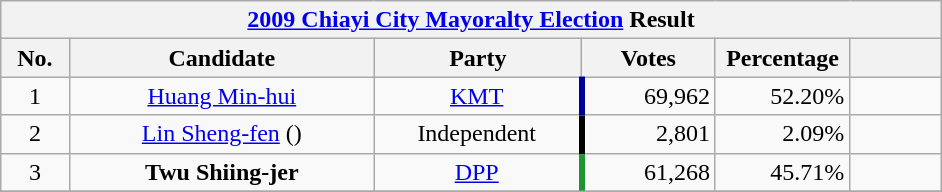<table class="wikitable" style="margin:1em auto; text-align:center">
<tr>
<th colspan="7" width=620px><a href='#'>2009 Chiayi City Mayoralty Election</a> Result</th>
</tr>
<tr>
<th width=35>No.</th>
<th width=180>Candidate</th>
<th width=120>Party</th>
<th width=75>Votes</th>
<th width=75>Percentage</th>
<th width=49></th>
</tr>
<tr>
<td>1</td>
<td><a href='#'>Huang Min-hui</a></td>
<td><a href='#'>KMT</a></td>
<td style="border-left:4px solid #000099;" align="right">69,962</td>
<td align="right">52.20%</td>
<td align="center"><div></div></td>
</tr>
<tr>
<td>2</td>
<td><a href='#'>Lin Sheng-fen</a> ()</td>
<td>Independent</td>
<td style="border-left:4px solid #000000;" align="right">2,801</td>
<td align="right">2.09%</td>
<td align="center"></td>
</tr>
<tr>
<td>3</td>
<td><strong>Twu Shiing-jer</strong></td>
<td><a href='#'>DPP</a></td>
<td style="border-left:4px solid #1B9431;" align="right">61,268</td>
<td align="right">45.71%</td>
<td align="center"></td>
</tr>
<tr bgcolor=EEEEEE>
</tr>
</table>
